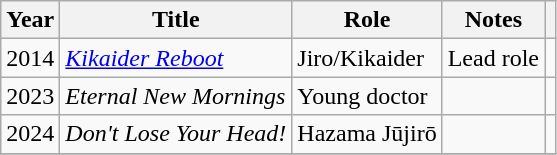<table class="wikitable">
<tr>
<th>Year</th>
<th>Title</th>
<th>Role</th>
<th>Notes</th>
<th></th>
</tr>
<tr>
<td>2014</td>
<td><em><a href='#'>Kikaider Reboot</a></em></td>
<td>Jiro/Kikaider</td>
<td>Lead role</td>
<td></td>
</tr>
<tr>
<td>2023</td>
<td><em>Eternal New Mornings</em></td>
<td>Young doctor</td>
<td></td>
<td></td>
</tr>
<tr>
<td>2024</td>
<td><em>Don't Lose Your Head!</em></td>
<td>Hazama Jūjirō</td>
<td></td>
<td></td>
</tr>
<tr>
</tr>
</table>
